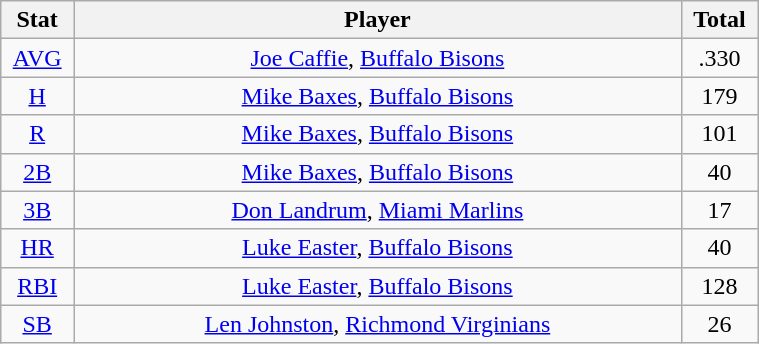<table class="wikitable" width="40%" style="text-align:center;">
<tr>
<th width="5%">Stat</th>
<th width="60%">Player</th>
<th width="5%">Total</th>
</tr>
<tr>
<td><a href='#'>AVG</a></td>
<td><a href='#'>Joe Caffie</a>, <a href='#'>Buffalo Bisons</a></td>
<td>.330</td>
</tr>
<tr>
<td><a href='#'>H</a></td>
<td><a href='#'>Mike Baxes</a>, <a href='#'>Buffalo Bisons</a></td>
<td>179</td>
</tr>
<tr>
<td><a href='#'>R</a></td>
<td><a href='#'>Mike Baxes</a>, <a href='#'>Buffalo Bisons</a></td>
<td>101</td>
</tr>
<tr>
<td><a href='#'>2B</a></td>
<td><a href='#'>Mike Baxes</a>, <a href='#'>Buffalo Bisons</a></td>
<td>40</td>
</tr>
<tr>
<td><a href='#'>3B</a></td>
<td><a href='#'>Don Landrum</a>, <a href='#'>Miami Marlins</a></td>
<td>17</td>
</tr>
<tr>
<td><a href='#'>HR</a></td>
<td><a href='#'>Luke Easter</a>, <a href='#'>Buffalo Bisons</a></td>
<td>40</td>
</tr>
<tr>
<td><a href='#'>RBI</a></td>
<td><a href='#'>Luke Easter</a>, <a href='#'>Buffalo Bisons</a></td>
<td>128</td>
</tr>
<tr>
<td><a href='#'>SB</a></td>
<td><a href='#'>Len Johnston</a>, <a href='#'>Richmond Virginians</a></td>
<td>26</td>
</tr>
</table>
